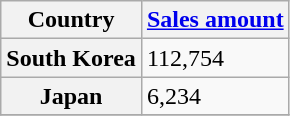<table class="wikitable plainrowheaders">
<tr>
<th>Country</th>
<th><a href='#'>Sales amount</a></th>
</tr>
<tr>
<th scope=row>South Korea</th>
<td>112,754</td>
</tr>
<tr>
<th scope=row>Japan</th>
<td>6,234</td>
</tr>
<tr>
</tr>
</table>
